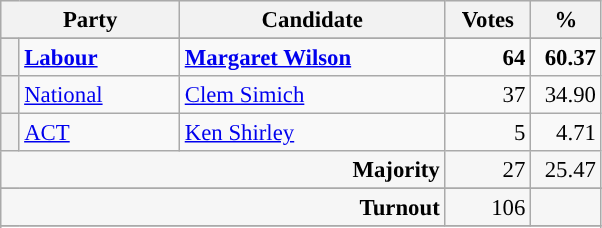<table class="wikitable" style="font-size: 95%;">
<tr style="background-color:#E9E9E9">
<th colspan="2" style="width: 100px">Party</th>
<th style="width: 170px">Candidate</th>
<th style="width: 50px">Votes</th>
<th style="width: 40px">%</th>
</tr>
<tr>
</tr>
<tr>
<th width=5 style="background-color: "></th>
<td style="width: 100px"><strong><a href='#'>Labour</a></strong></td>
<td style="width: 170px"><strong><a href='#'>Margaret Wilson</a></strong></td>
<td align="right"><strong>64</strong></td>
<td align="right"><strong>60.37</strong></td>
</tr>
<tr>
<th style="background-color: "></th>
<td style="width: 100px"><a href='#'>National</a></td>
<td style="width: 170px"><a href='#'>Clem Simich</a></td>
<td align="right">37</td>
<td align="right">34.90</td>
</tr>
<tr>
<th style="background-color: "></th>
<td style="width: 100px"><a href='#'>ACT</a></td>
<td style="width: 170px"><a href='#'>Ken Shirley</a></td>
<td align="right">5</td>
<td align="right">4.71</td>
</tr>
<tr style="background-color:#F6F6F6">
<td colspan="3" align="right"><strong>Majority</strong></td>
<td align="right">27</td>
<td align="right">25.47</td>
</tr>
<tr>
</tr>
<tr style="background-color:#F6F6F6">
<td colspan="3" align="right"><strong>Turnout</strong></td>
<td align="right">106</td>
<td></td>
</tr>
<tr>
</tr>
<tr style="background-color:#F6F6F6">
</tr>
</table>
